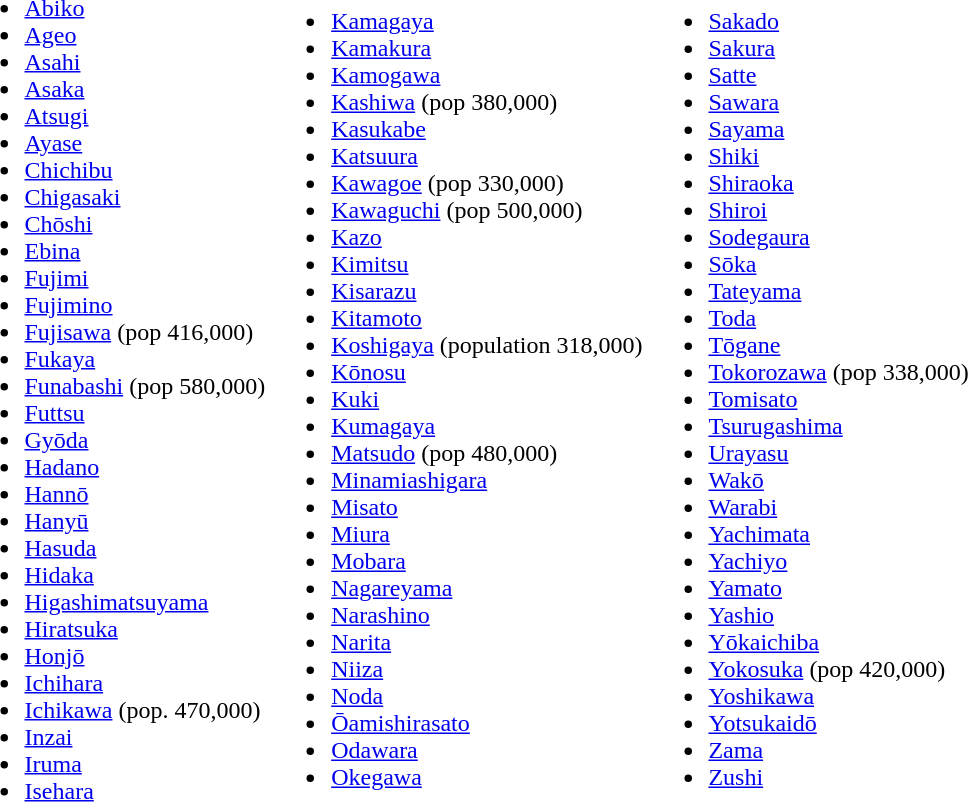<table>
<tr>
<td><br><ul><li><a href='#'>Abiko</a></li><li><a href='#'>Ageo</a></li><li><a href='#'>Asahi</a></li><li><a href='#'>Asaka</a></li><li><a href='#'>Atsugi</a></li><li><a href='#'>Ayase</a></li><li><a href='#'>Chichibu</a></li><li><a href='#'>Chigasaki</a></li><li><a href='#'>Chōshi</a></li><li><a href='#'>Ebina</a></li><li><a href='#'>Fujimi</a></li><li><a href='#'>Fujimino</a></li><li><a href='#'>Fujisawa</a> (pop 416,000)</li><li><a href='#'>Fukaya</a></li><li><a href='#'>Funabashi</a> (pop 580,000)</li><li><a href='#'>Futtsu</a></li><li><a href='#'>Gyōda</a></li><li><a href='#'>Hadano</a></li><li><a href='#'>Hannō</a></li><li><a href='#'>Hanyū</a></li><li><a href='#'>Hasuda</a></li><li><a href='#'>Hidaka</a></li><li><a href='#'>Higashimatsuyama</a></li><li><a href='#'>Hiratsuka</a></li><li><a href='#'>Honjō</a></li><li><a href='#'>Ichihara</a></li><li><a href='#'>Ichikawa</a> (pop. 470,000)</li><li><a href='#'>Inzai</a></li><li><a href='#'>Iruma</a></li><li><a href='#'>Isehara</a></li></ul></td>
<td><br><ul><li><a href='#'>Kamagaya</a></li><li><a href='#'>Kamakura</a></li><li><a href='#'>Kamogawa</a></li><li><a href='#'>Kashiwa</a> (pop 380,000)</li><li><a href='#'>Kasukabe</a></li><li><a href='#'>Katsuura</a></li><li><a href='#'>Kawagoe</a> (pop 330,000)</li><li><a href='#'>Kawaguchi</a> (pop 500,000)</li><li><a href='#'>Kazo</a></li><li><a href='#'>Kimitsu</a></li><li><a href='#'>Kisarazu</a></li><li><a href='#'>Kitamoto</a></li><li><a href='#'>Koshigaya</a> (population 318,000)</li><li><a href='#'>Kōnosu</a></li><li><a href='#'>Kuki</a></li><li><a href='#'>Kumagaya</a></li><li><a href='#'>Matsudo</a> (pop 480,000)</li><li><a href='#'>Minamiashigara</a></li><li><a href='#'>Misato</a></li><li><a href='#'>Miura</a></li><li><a href='#'>Mobara</a></li><li><a href='#'>Nagareyama</a></li><li><a href='#'>Narashino</a></li><li><a href='#'>Narita</a></li><li><a href='#'>Niiza</a></li><li><a href='#'>Noda</a></li><li><a href='#'>Ōamishirasato</a></li><li><a href='#'>Odawara</a></li><li><a href='#'>Okegawa</a></li></ul></td>
<td><br><ul><li><a href='#'>Sakado</a></li><li><a href='#'>Sakura</a></li><li><a href='#'>Satte</a></li><li><a href='#'>Sawara</a></li><li><a href='#'>Sayama</a></li><li><a href='#'>Shiki</a></li><li><a href='#'>Shiraoka</a></li><li><a href='#'>Shiroi</a></li><li><a href='#'>Sodegaura</a></li><li><a href='#'>Sōka</a></li><li><a href='#'>Tateyama</a></li><li><a href='#'>Toda</a></li><li><a href='#'>Tōgane</a></li><li><a href='#'>Tokorozawa</a> (pop 338,000)</li><li><a href='#'>Tomisato</a></li><li><a href='#'>Tsurugashima</a></li><li><a href='#'>Urayasu</a></li><li><a href='#'>Wakō</a></li><li><a href='#'>Warabi</a></li><li><a href='#'>Yachimata</a></li><li><a href='#'>Yachiyo</a></li><li><a href='#'>Yamato</a></li><li><a href='#'>Yashio</a></li><li><a href='#'>Yōkaichiba</a></li><li><a href='#'>Yokosuka</a> (pop 420,000)</li><li><a href='#'>Yoshikawa</a></li><li><a href='#'>Yotsukaidō</a></li><li><a href='#'>Zama</a></li><li><a href='#'>Zushi</a></li></ul></td>
</tr>
</table>
